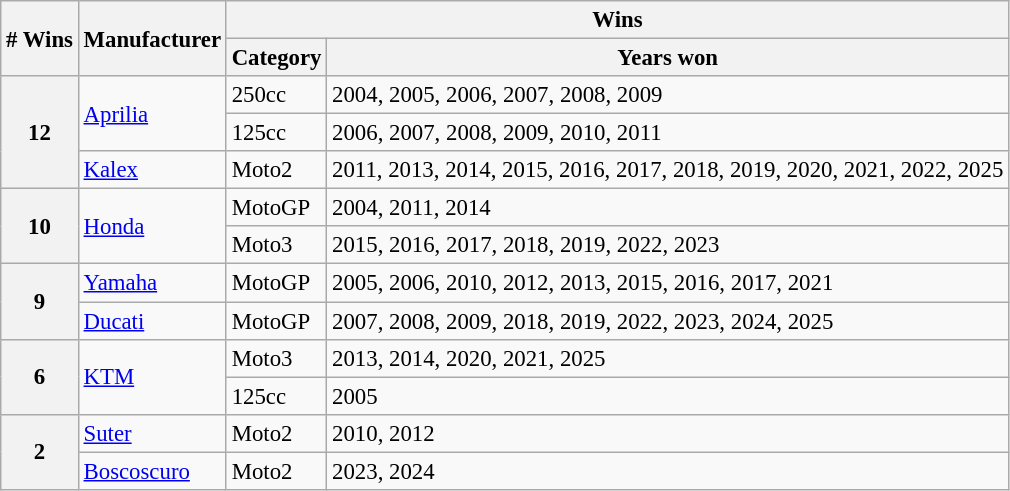<table class="wikitable" style="font-size: 95%;">
<tr>
<th rowspan=2># Wins</th>
<th rowspan=2>Manufacturer</th>
<th colspan=2>Wins</th>
</tr>
<tr>
<th>Category</th>
<th>Years won</th>
</tr>
<tr>
<th rowspan=3>12</th>
<td rowspan=2> <a href='#'>Aprilia</a></td>
<td>250cc</td>
<td>2004, 2005, 2006, 2007, 2008, 2009</td>
</tr>
<tr>
<td>125cc</td>
<td>2006, 2007, 2008, 2009, 2010, 2011</td>
</tr>
<tr>
<td> <a href='#'>Kalex</a></td>
<td>Moto2</td>
<td>2011, 2013, 2014, 2015, 2016, 2017, 2018, 2019, 2020, 2021, 2022, 2025</td>
</tr>
<tr>
<th rowspan=2>10</th>
<td rowspan=2> <a href='#'>Honda</a></td>
<td>MotoGP</td>
<td>2004, 2011, 2014</td>
</tr>
<tr>
<td>Moto3</td>
<td>2015, 2016, 2017, 2018, 2019, 2022, 2023</td>
</tr>
<tr>
<th rowspan=2>9</th>
<td> <a href='#'>Yamaha</a></td>
<td>MotoGP</td>
<td>2005, 2006, 2010, 2012, 2013, 2015, 2016, 2017, 2021</td>
</tr>
<tr>
<td> <a href='#'>Ducati</a></td>
<td>MotoGP</td>
<td>2007, 2008, 2009, 2018, 2019, 2022, 2023, 2024, 2025</td>
</tr>
<tr>
<th rowspan=2>6</th>
<td rowspan=2> <a href='#'>KTM</a></td>
<td>Moto3</td>
<td>2013, 2014, 2020, 2021, 2025</td>
</tr>
<tr>
<td>125cc</td>
<td>2005</td>
</tr>
<tr>
<th rowspan=2>2</th>
<td> <a href='#'>Suter</a></td>
<td>Moto2</td>
<td>2010, 2012</td>
</tr>
<tr>
<td> <a href='#'>Boscoscuro</a></td>
<td>Moto2</td>
<td>2023, 2024</td>
</tr>
</table>
